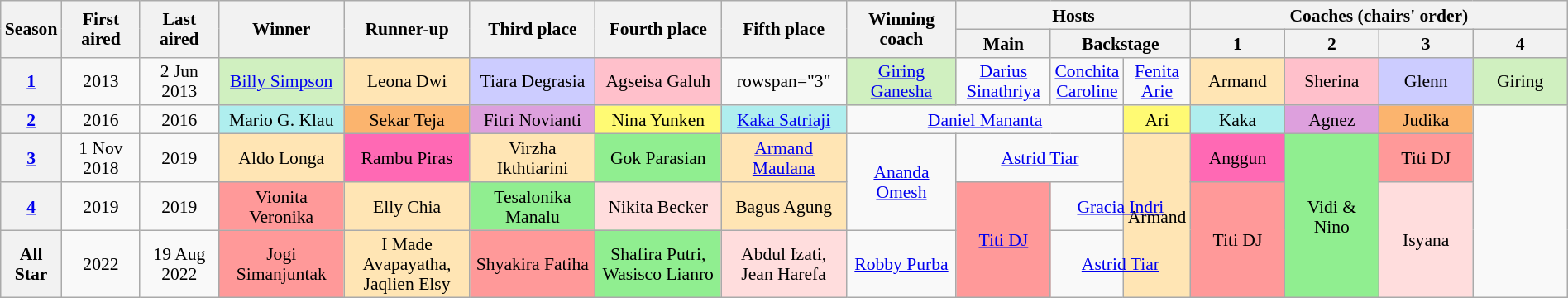<table class="wikitable" style="text-align:center; font-size:90%; line-height:16px; width:100%">
<tr>
<th rowspan="2" scope="col" width="1%">Season</th>
<th rowspan="2" scope="col" width="5%">First aired</th>
<th rowspan="2" scope="col" width="5%">Last aired</th>
<th rowspan="2" scope="col" width="8%">Winner</th>
<th rowspan="2" scope=“col” width="8%">Runner-up</th>
<th rowspan="2" scope="col" width="8%">Third place</th>
<th rowspan="2" scope="col" width="8%">Fourth place</th>
<th rowspan="2" scope="col" width="8%">Fifth place</th>
<th rowspan="2" scope="col" width="07%">Winning coach</th>
<th colspan="3" scope="col" width="12%">Hosts</th>
<th colspan="5" scope="col" width="24%">Coaches (chairs' order)</th>
</tr>
<tr>
<th scope="col" width="6%">Main</th>
<th scope="col" colspan="2" width="6%">Backstage</th>
<th scope="col" width="6%">1</th>
<th scope="col" width="6%">2</th>
<th scope="col" width="6%">3</th>
<th scope="col" width="6%">4</th>
</tr>
<tr>
<th><a href='#'>1</a></th>
<td> 2013</td>
<td>2 Jun 2013</td>
<td style="background:#d0f0c0"><a href='#'>Billy Simpson</a></td>
<td style="background:#ffe5b4">Leona Dwi</td>
<td style="background:#ccccff">Tiara Degrasia</td>
<td style="background:pink">Agseisa Galuh</td>
<td>rowspan="3" </td>
<td style="background:#d0f0c0"><a href='#'>Giring Ganesha</a></td>
<td><a href='#'>Darius Sinathriya</a></td>
<td><a href='#'>Conchita Caroline</a></td>
<td><a href='#'>Fenita Arie</a></td>
<td style="background:#ffe5b4">Armand</td>
<td style="background:pink">Sherina</td>
<td style="background:#ccccff">Glenn</td>
<td style="background:#d0f0c0">Giring</td>
</tr>
<tr>
<th><a href='#'>2</a></th>
<td> 2016</td>
<td> 2016</td>
<td style="background:#afeeee">Mario G. Klau</td>
<td style="background:#fbb46e">Sekar Teja</td>
<td style="background:#dda0dd">Fitri Novianti</td>
<td style="background:#fffa73">Nina Yunken</td>
<td style="background:#afeeee"><a href='#'>Kaka Satriaji</a></td>
<td colspan="3"><a href='#'>Daniel Mananta</a></td>
<td style="background:#fffa73">Ari</td>
<td style="background:#afeeee">Kaka</td>
<td style="background:#dda0dd">Agnez</td>
<td style="background:#fbb46e">Judika</td>
</tr>
<tr>
<th><a href='#'>3</a></th>
<td>1 Nov 2018</td>
<td> 2019</td>
<td style="background:#ffe5b4">Aldo Longa</td>
<td style="background:#ff69b4">Rambu Piras</td>
<td style="background:#ffe5b4">Virzha Ikthtiarini</td>
<td style="background:#90ee90">Gok Parasian</td>
<td style="background:#ffe5b4"><a href='#'>Armand Maulana</a></td>
<td rowspan="2"><a href='#'>Ananda Omesh</a></td>
<td colspan="2"><a href='#'>Astrid Tiar</a></td>
<td style="background:#ffe5b4" rowspan="3">Armand</td>
<td style="background:#ff69b4">Anggun</td>
<td style="background:#90ee90" rowspan="3">Vidi & Nino</td>
<td style="background:#ff9999">Titi DJ</td>
</tr>
<tr>
<th><a href='#'>4</a></th>
<td> 2019</td>
<td> 2019</td>
<td style="background:#ff9999">Vionita Veronika</td>
<td style="background:#ffe5b4">Elly Chia</td>
<td style="background:#90ee90">Tesalonika Manalu</td>
<td style="background:#ffdddd">Nikita Becker</td>
<td style="background:#ffe5b4">Bagus Agung</td>
<td rowspan="2" style="background:#ff9999"><a href='#'>Titi DJ</a></td>
<td colspan="2"><a href='#'>Gracia Indri</a></td>
<td rowspan="2" style="background:#ff9999">Titi DJ</td>
<td rowspan="2" style="background:#ffdddd">Isyana</td>
</tr>
<tr>
<th>All Star</th>
<td> 2022</td>
<td>19 Aug 2022</td>
<td style="background:#ff9999">Jogi Simanjuntak</td>
<td style="background:#ffe5b4">I Made Avapayatha, Jaqlien Elsy</td>
<td style="background:#ff9999">Shyakira Fatiha</td>
<td style="background:#90ee90">Shafira Putri, Wasisco Lianro</td>
<td style="background:#ffdddd">Abdul Izati, Jean Harefa</td>
<td><a href='#'>Robby Purba</a></td>
<td colspan="2"><a href='#'>Astrid Tiar</a></td>
</tr>
</table>
